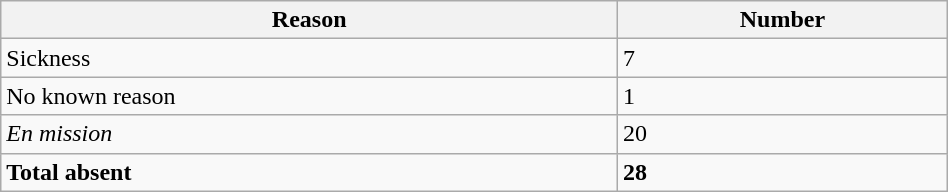<table class="wikitable" style="text-align:left; width:50%;">
<tr>
<th>Reason</th>
<th>Number</th>
</tr>
<tr>
<td>Sickness</td>
<td>7</td>
</tr>
<tr>
<td>No known reason</td>
<td>1</td>
</tr>
<tr>
<td><em>En mission</em></td>
<td>20</td>
</tr>
<tr>
<td><strong>Total absent</strong></td>
<td><strong>28</strong></td>
</tr>
</table>
